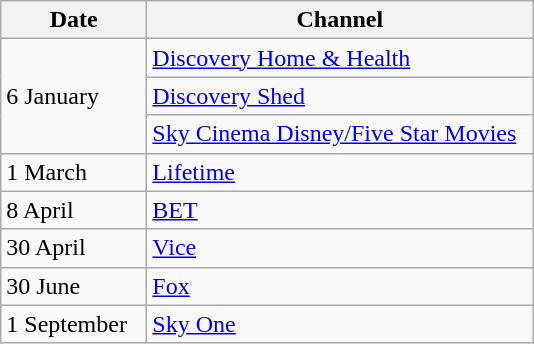<table class="wikitable">
<tr>
<th width=90>Date</th>
<th width=250>Channel</th>
</tr>
<tr>
<td rowspan="3">6 January</td>
<td><a href='#'>Discovery Home & Health</a></td>
</tr>
<tr>
<td><a href='#'>Discovery Shed</a></td>
</tr>
<tr>
<td><a href='#'>Sky Cinema Disney/Five Star Movies</a></td>
</tr>
<tr>
<td>1 March</td>
<td><a href='#'>Lifetime</a></td>
</tr>
<tr>
<td>8 April</td>
<td><a href='#'>BET</a></td>
</tr>
<tr>
<td>30 April</td>
<td><a href='#'>Vice</a></td>
</tr>
<tr>
<td>30 June</td>
<td><a href='#'>Fox</a></td>
</tr>
<tr>
<td>1 September</td>
<td><a href='#'>Sky One</a></td>
</tr>
</table>
